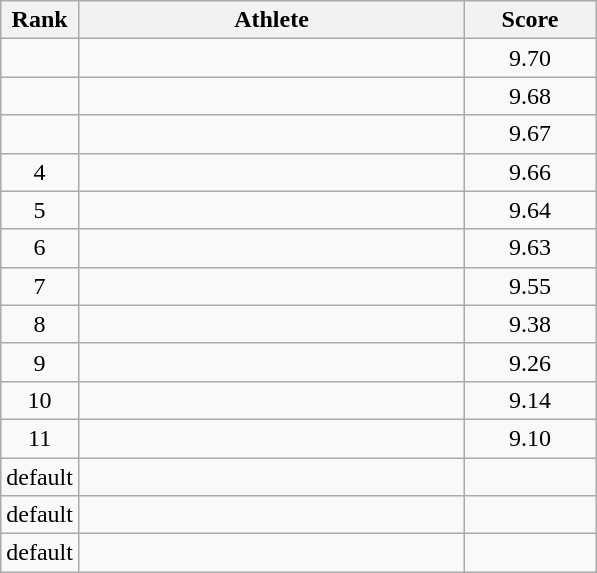<table class=wikitable style="text-align:center">
<tr>
<th width=40>Rank</th>
<th width=250>Athlete</th>
<th width=80>Score</th>
</tr>
<tr>
<td></td>
<td align=left></td>
<td>9.70</td>
</tr>
<tr>
<td></td>
<td align=left></td>
<td>9.68</td>
</tr>
<tr>
<td></td>
<td align=left></td>
<td>9.67</td>
</tr>
<tr>
<td>4</td>
<td align=left></td>
<td>9.66</td>
</tr>
<tr>
<td>5</td>
<td align=left></td>
<td>9.64</td>
</tr>
<tr>
<td>6</td>
<td align=left></td>
<td>9.63</td>
</tr>
<tr>
<td>7</td>
<td align=left></td>
<td>9.55</td>
</tr>
<tr>
<td>8</td>
<td align=left></td>
<td>9.38</td>
</tr>
<tr>
<td>9</td>
<td align=left></td>
<td>9.26</td>
</tr>
<tr>
<td>10</td>
<td align=left></td>
<td>9.14</td>
</tr>
<tr>
<td>11</td>
<td align=left></td>
<td>9.10</td>
</tr>
<tr>
<td>default</td>
<td align=left></td>
<td></td>
</tr>
<tr>
<td>default</td>
<td align=left></td>
<td></td>
</tr>
<tr>
<td>default</td>
<td align=left></td>
<td></td>
</tr>
</table>
